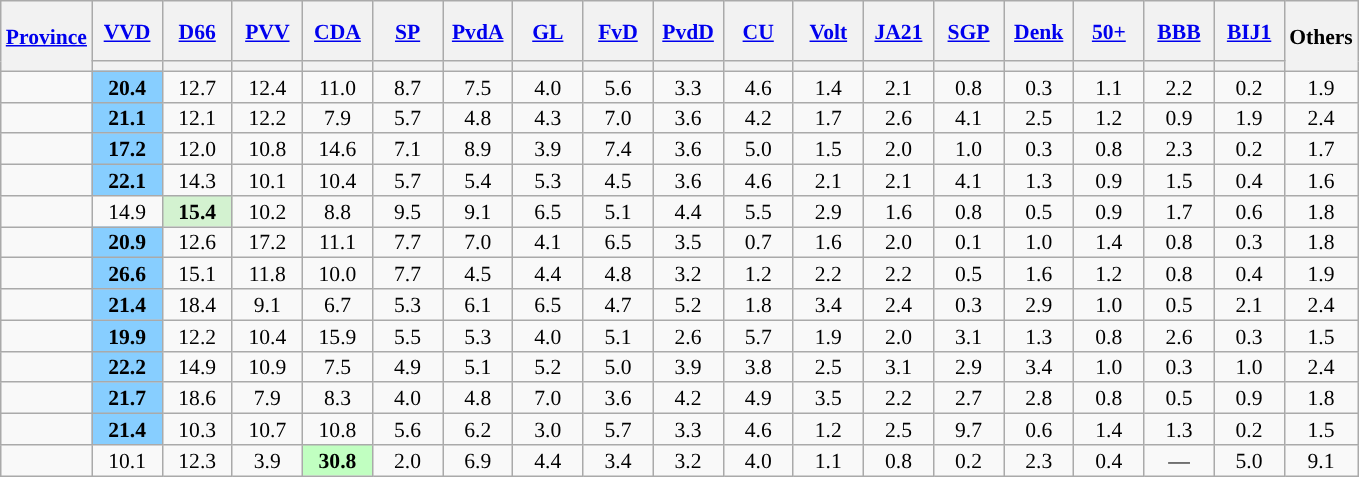<table class="wikitable sortable" style="text-align:center;font-size:90%;line-height:14px">
<tr style="height:40px;">
<th rowspan="2"><a href='#'>Province</a></th>
<th style="width:40px;"><a href='#'>VVD</a></th>
<th style="width:40px;"><a href='#'>D66</a></th>
<th style="width:40px;"><a href='#'>PVV</a></th>
<th style="width:40px;"><a href='#'>CDA</a></th>
<th style="width:40px;"><a href='#'>SP</a></th>
<th style="width:40px;"><a href='#'>PvdA</a></th>
<th style="width:40px;"><a href='#'>GL</a></th>
<th style="width:40px;"><a href='#'>FvD</a></th>
<th style="width:40px;"><a href='#'>PvdD</a></th>
<th style="width:40px;"><a href='#'>CU</a></th>
<th style="width:40px;"><a href='#'>Volt</a></th>
<th style="width:40px;"><a href='#'>JA21</a></th>
<th style="width:40px;"><a href='#'>SGP</a></th>
<th style="width:40px;"><a href='#'>Denk</a></th>
<th style="width:40px;"><a href='#'>50+</a></th>
<th style="width:40px;"><a href='#'>BBB</a></th>
<th style="width:40px;"><a href='#'>BIJ1</a></th>
<th style="width:40px;" rowspan="2">Others</th>
</tr>
<tr>
<th style="background:"></th>
<th style="background:"></th>
<th style="background:"></th>
<th style="background:"></th>
<th style="background:"></th>
<th style="background:"></th>
<th style="background:"></th>
<th style="background:"></th>
<th style="background:"></th>
<th style="background:"></th>
<th style="background:"></th>
<th style="background:"></th>
<th style="background:"></th>
<th style="background:"></th>
<th style="background:"></th>
<th style="background:"></th>
<th style="background:"></th>
</tr>
<tr>
<td align="left"></td>
<td style="background:#87CEFF;"><strong>20.4</strong></td>
<td>12.7</td>
<td>12.4</td>
<td>11.0</td>
<td>8.7</td>
<td>7.5</td>
<td>4.0</td>
<td>5.6</td>
<td>3.3</td>
<td>4.6</td>
<td>1.4</td>
<td>2.1</td>
<td>0.8</td>
<td>0.3</td>
<td>1.1</td>
<td>2.2</td>
<td>0.2</td>
<td>1.9</td>
</tr>
<tr>
<td align="left"></td>
<td style="background:#87CEFF;"><strong>21.1</strong></td>
<td>12.1</td>
<td>12.2</td>
<td>7.9</td>
<td>5.7</td>
<td>4.8</td>
<td>4.3</td>
<td>7.0</td>
<td>3.6</td>
<td>4.2</td>
<td>1.7</td>
<td>2.6</td>
<td>4.1</td>
<td>2.5</td>
<td>1.2</td>
<td>0.9</td>
<td>1.9</td>
<td>2.4</td>
</tr>
<tr>
<td align="left"></td>
<td style="background:#87CEFF;"><strong>17.2</strong></td>
<td>12.0</td>
<td>10.8</td>
<td>14.6</td>
<td>7.1</td>
<td>8.9</td>
<td>3.9</td>
<td>7.4</td>
<td>3.6</td>
<td>5.0</td>
<td>1.5</td>
<td>2.0</td>
<td>1.0</td>
<td>0.3</td>
<td>0.8</td>
<td>2.3</td>
<td>0.2</td>
<td>1.7</td>
</tr>
<tr>
<td align="left"></td>
<td style="background:#87CEFF;"><strong>22.1</strong></td>
<td>14.3</td>
<td>10.1</td>
<td>10.4</td>
<td>5.7</td>
<td>5.4</td>
<td>5.3</td>
<td>4.5</td>
<td>3.6</td>
<td>4.6</td>
<td>2.1</td>
<td>2.1</td>
<td>4.1</td>
<td>1.3</td>
<td>0.9</td>
<td>1.5</td>
<td>0.4</td>
<td>1.6</td>
</tr>
<tr>
<td align="left"></td>
<td>14.9</td>
<td style="background:#D3F2D0"><strong>15.4</strong></td>
<td>10.2</td>
<td>8.8</td>
<td>9.5</td>
<td>9.1</td>
<td>6.5</td>
<td>5.1</td>
<td>4.4</td>
<td>5.5</td>
<td>2.9</td>
<td>1.6</td>
<td>0.8</td>
<td>0.5</td>
<td>0.9</td>
<td>1.7</td>
<td>0.6</td>
<td>1.8</td>
</tr>
<tr>
<td align="left"></td>
<td style="background:#87CEFF;"><strong>20.9</strong></td>
<td>12.6</td>
<td>17.2</td>
<td>11.1</td>
<td>7.7</td>
<td>7.0</td>
<td>4.1</td>
<td>6.5</td>
<td>3.5</td>
<td>0.7</td>
<td>1.6</td>
<td>2.0</td>
<td>0.1</td>
<td>1.0</td>
<td>1.4</td>
<td>0.8</td>
<td>0.3</td>
<td>1.8</td>
</tr>
<tr>
<td align="left"></td>
<td style="background:#87CEFF;"><strong>26.6</strong></td>
<td>15.1</td>
<td>11.8</td>
<td>10.0</td>
<td>7.7</td>
<td>4.5</td>
<td>4.4</td>
<td>4.8</td>
<td>3.2</td>
<td>1.2</td>
<td>2.2</td>
<td>2.2</td>
<td>0.5</td>
<td>1.6</td>
<td>1.2</td>
<td>0.8</td>
<td>0.4</td>
<td>1.9</td>
</tr>
<tr>
<td align="left"></td>
<td style="background:#87CEFF;"><strong>21.4</strong></td>
<td>18.4</td>
<td>9.1</td>
<td>6.7</td>
<td>5.3</td>
<td>6.1</td>
<td>6.5</td>
<td>4.7</td>
<td>5.2</td>
<td>1.8</td>
<td>3.4</td>
<td>2.4</td>
<td>0.3</td>
<td>2.9</td>
<td>1.0</td>
<td>0.5</td>
<td>2.1</td>
<td>2.4</td>
</tr>
<tr>
<td align="left"></td>
<td style="background:#87CEFF;"><strong>19.9</strong></td>
<td>12.2</td>
<td>10.4</td>
<td>15.9</td>
<td>5.5</td>
<td>5.3</td>
<td>4.0</td>
<td>5.1</td>
<td>2.6</td>
<td>5.7</td>
<td>1.9</td>
<td>2.0</td>
<td>3.1</td>
<td>1.3</td>
<td>0.8</td>
<td>2.6</td>
<td>0.3</td>
<td>1.5</td>
</tr>
<tr>
<td align="left"></td>
<td style="background:#87CEFF;"><strong>22.2</strong></td>
<td>14.9</td>
<td>10.9</td>
<td>7.5</td>
<td>4.9</td>
<td>5.1</td>
<td>5.2</td>
<td>5.0</td>
<td>3.9</td>
<td>3.8</td>
<td>2.5</td>
<td>3.1</td>
<td>2.9</td>
<td>3.4</td>
<td>1.0</td>
<td>0.3</td>
<td>1.0</td>
<td>2.4</td>
</tr>
<tr>
<td align="left"></td>
<td style="background:#87CEFF;"><strong>21.7</strong></td>
<td>18.6</td>
<td>7.9</td>
<td>8.3</td>
<td>4.0</td>
<td>4.8</td>
<td>7.0</td>
<td>3.6</td>
<td>4.2</td>
<td>4.9</td>
<td>3.5</td>
<td>2.2</td>
<td>2.7</td>
<td>2.8</td>
<td>0.8</td>
<td>0.5</td>
<td>0.9</td>
<td>1.8</td>
</tr>
<tr>
<td align="left"></td>
<td style="background:#87CEFF;"><strong>21.4</strong></td>
<td>10.3</td>
<td>10.7</td>
<td>10.8</td>
<td>5.6</td>
<td>6.2</td>
<td>3.0</td>
<td>5.7</td>
<td>3.3</td>
<td>4.6</td>
<td>1.2</td>
<td>2.5</td>
<td>9.7</td>
<td>0.6</td>
<td>1.4</td>
<td>1.3</td>
<td>0.2</td>
<td>1.5</td>
</tr>
<tr>
<td align=left><em></em></td>
<td>10.1</td>
<td>12.3</td>
<td>3.9</td>
<td style="background:#c1ffc1;"><strong>30.8</strong></td>
<td>2.0</td>
<td>6.9</td>
<td>4.4</td>
<td>3.4</td>
<td>3.2</td>
<td>4.0</td>
<td>1.1</td>
<td>0.8</td>
<td>0.2</td>
<td>2.3</td>
<td>0.4</td>
<td>—</td>
<td>5.0</td>
<td>9.1</td>
</tr>
</table>
